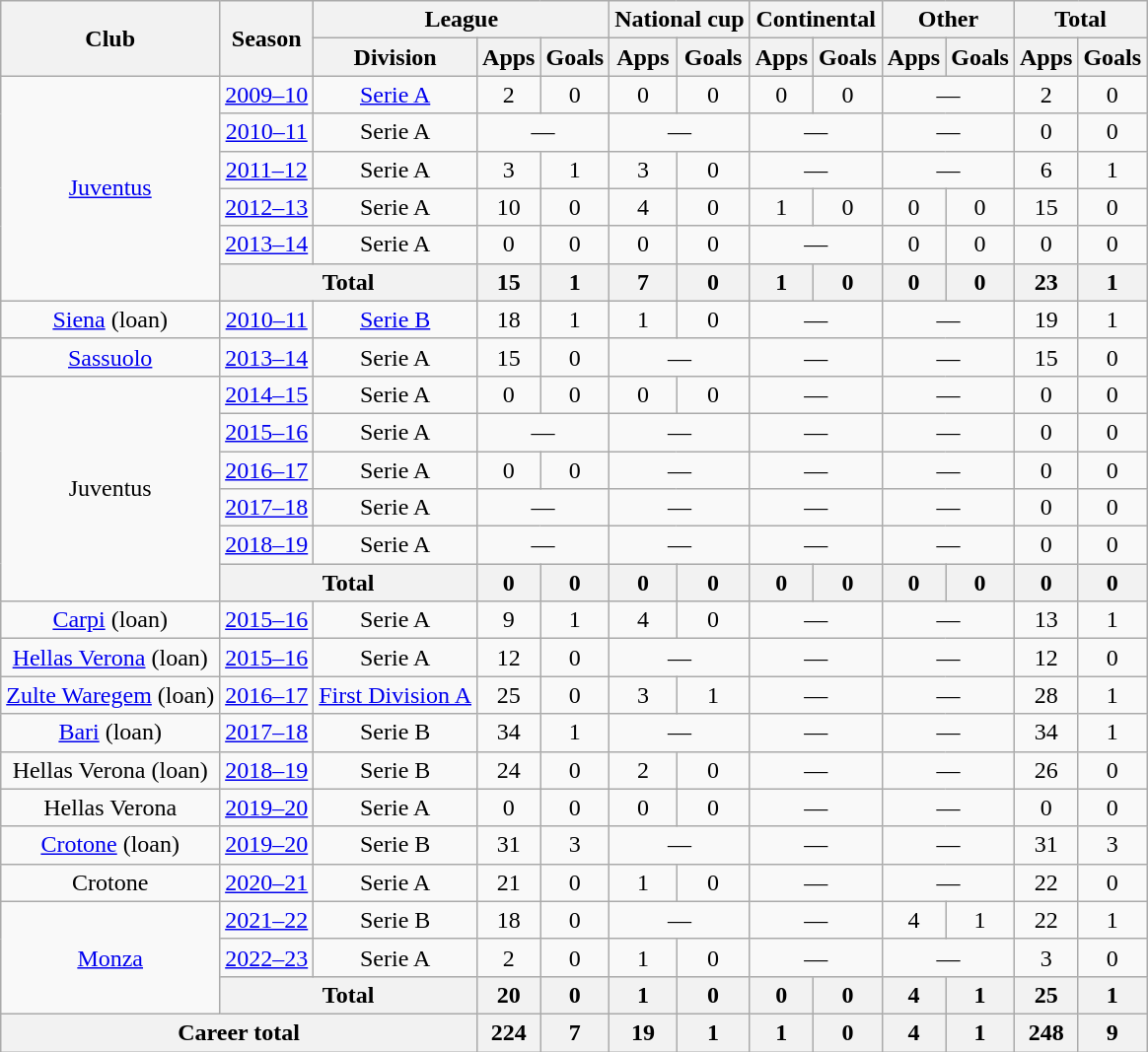<table class="wikitable" style="text-align:center">
<tr>
<th rowspan="2">Club</th>
<th rowspan="2">Season</th>
<th colspan="3">League</th>
<th colspan="2">National cup</th>
<th colspan="2">Continental</th>
<th colspan="2">Other</th>
<th colspan="2">Total</th>
</tr>
<tr>
<th>Division</th>
<th>Apps</th>
<th>Goals</th>
<th>Apps</th>
<th>Goals</th>
<th>Apps</th>
<th>Goals</th>
<th>Apps</th>
<th>Goals</th>
<th>Apps</th>
<th>Goals</th>
</tr>
<tr>
<td rowspan="6"><a href='#'>Juventus</a></td>
<td><a href='#'>2009–10</a></td>
<td><a href='#'>Serie A</a></td>
<td>2</td>
<td>0</td>
<td>0</td>
<td>0</td>
<td>0</td>
<td>0</td>
<td colspan="2">—</td>
<td>2</td>
<td>0</td>
</tr>
<tr>
<td><a href='#'>2010–11</a></td>
<td>Serie A</td>
<td colspan="2">—</td>
<td colspan="2">—</td>
<td colspan="2">—</td>
<td colspan="2">—</td>
<td>0</td>
<td>0</td>
</tr>
<tr>
<td><a href='#'>2011–12</a></td>
<td>Serie A</td>
<td>3</td>
<td>1</td>
<td>3</td>
<td>0</td>
<td colspan="2">—</td>
<td colspan="2">—</td>
<td>6</td>
<td>1</td>
</tr>
<tr>
<td><a href='#'>2012–13</a></td>
<td>Serie A</td>
<td>10</td>
<td>0</td>
<td>4</td>
<td>0</td>
<td>1</td>
<td>0</td>
<td>0</td>
<td>0</td>
<td>15</td>
<td>0</td>
</tr>
<tr>
<td><a href='#'>2013–14</a></td>
<td>Serie A</td>
<td>0</td>
<td>0</td>
<td>0</td>
<td>0</td>
<td colspan="2">—</td>
<td>0</td>
<td>0</td>
<td>0</td>
<td>0</td>
</tr>
<tr>
<th colspan="2">Total</th>
<th>15</th>
<th>1</th>
<th>7</th>
<th>0</th>
<th>1</th>
<th>0</th>
<th>0</th>
<th>0</th>
<th>23</th>
<th>1</th>
</tr>
<tr>
<td><a href='#'>Siena</a> (loan)</td>
<td><a href='#'>2010–11</a></td>
<td><a href='#'>Serie B</a></td>
<td>18</td>
<td>1</td>
<td>1</td>
<td>0</td>
<td colspan="2">—</td>
<td colspan="2">—</td>
<td>19</td>
<td>1</td>
</tr>
<tr>
<td><a href='#'>Sassuolo</a></td>
<td><a href='#'>2013–14</a></td>
<td>Serie A</td>
<td>15</td>
<td>0</td>
<td colspan="2">—</td>
<td colspan="2">—</td>
<td colspan="2">—</td>
<td>15</td>
<td>0</td>
</tr>
<tr>
<td rowspan="6">Juventus</td>
<td><a href='#'>2014–15</a></td>
<td>Serie A</td>
<td>0</td>
<td>0</td>
<td>0</td>
<td>0</td>
<td colspan="2">—</td>
<td colspan="2">—</td>
<td>0</td>
<td>0</td>
</tr>
<tr>
<td><a href='#'>2015–16</a></td>
<td>Serie A</td>
<td colspan="2">—</td>
<td colspan="2">—</td>
<td colspan="2">—</td>
<td colspan="2">—</td>
<td>0</td>
<td>0</td>
</tr>
<tr>
<td><a href='#'>2016–17</a></td>
<td>Serie A</td>
<td>0</td>
<td>0</td>
<td colspan="2">—</td>
<td colspan="2">—</td>
<td colspan="2">—</td>
<td>0</td>
<td>0</td>
</tr>
<tr>
<td><a href='#'>2017–18</a></td>
<td>Serie A</td>
<td colspan="2">—</td>
<td colspan="2">—</td>
<td colspan="2">—</td>
<td colspan="2">—</td>
<td>0</td>
<td>0</td>
</tr>
<tr>
<td><a href='#'>2018–19</a></td>
<td>Serie A</td>
<td colspan="2">—</td>
<td colspan="2">—</td>
<td colspan="2">—</td>
<td colspan="2">—</td>
<td>0</td>
<td>0</td>
</tr>
<tr>
<th colspan="2">Total</th>
<th>0</th>
<th>0</th>
<th>0</th>
<th>0</th>
<th>0</th>
<th>0</th>
<th>0</th>
<th>0</th>
<th>0</th>
<th>0</th>
</tr>
<tr>
<td><a href='#'>Carpi</a> (loan)</td>
<td><a href='#'>2015–16</a></td>
<td>Serie A</td>
<td>9</td>
<td>1</td>
<td>4</td>
<td>0</td>
<td colspan="2">—</td>
<td colspan="2">—</td>
<td>13</td>
<td>1</td>
</tr>
<tr>
<td><a href='#'>Hellas Verona</a> (loan)</td>
<td><a href='#'>2015–16</a></td>
<td>Serie A</td>
<td>12</td>
<td>0</td>
<td colspan="2">—</td>
<td colspan="2">—</td>
<td colspan="2">—</td>
<td>12</td>
<td>0</td>
</tr>
<tr>
<td><a href='#'>Zulte Waregem</a> (loan)</td>
<td><a href='#'>2016–17</a></td>
<td><a href='#'>First Division A</a></td>
<td>25</td>
<td>0</td>
<td>3</td>
<td>1</td>
<td colspan="2">—</td>
<td colspan="2">—</td>
<td>28</td>
<td>1</td>
</tr>
<tr>
<td><a href='#'>Bari</a> (loan)</td>
<td><a href='#'>2017–18</a></td>
<td>Serie B</td>
<td>34</td>
<td>1</td>
<td colspan="2">—</td>
<td colspan="2">—</td>
<td colspan="2">—</td>
<td>34</td>
<td>1</td>
</tr>
<tr>
<td>Hellas Verona (loan)</td>
<td><a href='#'>2018–19</a></td>
<td>Serie B</td>
<td>24</td>
<td>0</td>
<td>2</td>
<td>0</td>
<td colspan="2">—</td>
<td colspan="2">—</td>
<td>26</td>
<td>0</td>
</tr>
<tr>
<td>Hellas Verona</td>
<td><a href='#'>2019–20</a></td>
<td>Serie A</td>
<td>0</td>
<td>0</td>
<td>0</td>
<td>0</td>
<td colspan="2">—</td>
<td colspan="2">—</td>
<td>0</td>
<td>0</td>
</tr>
<tr>
<td><a href='#'>Crotone</a> (loan)</td>
<td><a href='#'>2019–20</a></td>
<td>Serie B</td>
<td>31</td>
<td>3</td>
<td colspan="2">—</td>
<td colspan="2">—</td>
<td colspan="2">—</td>
<td>31</td>
<td>3</td>
</tr>
<tr>
<td>Crotone</td>
<td><a href='#'>2020–21</a></td>
<td>Serie A</td>
<td>21</td>
<td>0</td>
<td>1</td>
<td>0</td>
<td colspan="2">—</td>
<td colspan="2">—</td>
<td>22</td>
<td>0</td>
</tr>
<tr>
<td rowspan="3"><a href='#'>Monza</a></td>
<td><a href='#'>2021–22</a></td>
<td>Serie B</td>
<td>18</td>
<td>0</td>
<td colspan="2">—</td>
<td colspan="2">—</td>
<td>4</td>
<td>1</td>
<td>22</td>
<td>1</td>
</tr>
<tr>
<td><a href='#'>2022–23</a></td>
<td>Serie A</td>
<td>2</td>
<td>0</td>
<td>1</td>
<td>0</td>
<td colspan="2">—</td>
<td colspan="2">—</td>
<td>3</td>
<td>0</td>
</tr>
<tr>
<th colspan="2">Total</th>
<th>20</th>
<th>0</th>
<th>1</th>
<th>0</th>
<th>0</th>
<th>0</th>
<th>4</th>
<th>1</th>
<th>25</th>
<th>1</th>
</tr>
<tr>
<th colspan="3">Career total</th>
<th>224</th>
<th>7</th>
<th>19</th>
<th>1</th>
<th>1</th>
<th>0</th>
<th>4</th>
<th>1</th>
<th>248</th>
<th>9</th>
</tr>
</table>
